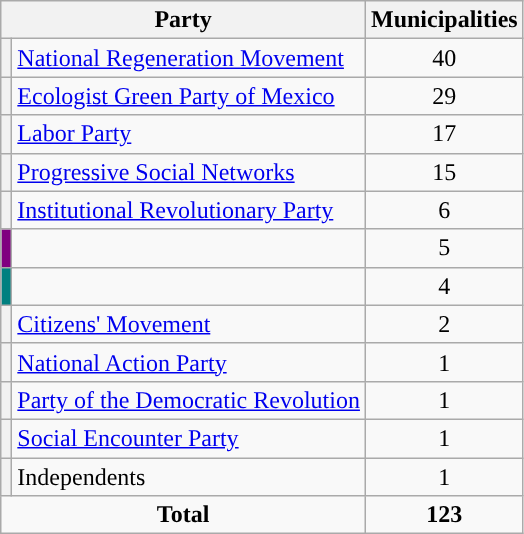<table class="wikitable" style="text-align:center;">
<tr>
<th colspan="2">Party</th>
<th>Municipalities</th>
</tr>
<tr>
<th style="background-color:"></th>
<td style="text-align:left;"><a href='#'>National Regeneration Movement</a></td>
<td>40</td>
</tr>
<tr>
<th style="background-color:"></th>
<td style="text-align:left;"><a href='#'>Ecologist Green Party of Mexico</a></td>
<td>29</td>
</tr>
<tr>
<th style="background-color:"></th>
<td style="text-align:left;"><a href='#'>Labor Party</a></td>
<td>17</td>
</tr>
<tr>
<th style="background-color:"></th>
<td style="text-align:left;"><a href='#'>Progressive Social Networks</a></td>
<td>15</td>
</tr>
<tr>
<th style="background-color:"></th>
<td style="text-align:left;"><a href='#'>Institutional Revolutionary Party</a></td>
<td>6</td>
</tr>
<tr>
<th style="background-color:#800080;"></th>
<td style="text-align:left;"><em></em></td>
<td>5</td>
</tr>
<tr>
<th style="background-color:#008080;"></th>
<td style="text-align:left;"><em></em></td>
<td>4</td>
</tr>
<tr>
<th style="background-color:"></th>
<td style="text-align:left;"><a href='#'>Citizens' Movement</a></td>
<td>2</td>
</tr>
<tr>
<th style="background-color:"></th>
<td style="text-align:left;"><a href='#'>National Action Party</a></td>
<td>1</td>
</tr>
<tr>
<th style="background-color:"></th>
<td style="text-align:left;"><a href='#'>Party of the Democratic Revolution</a></td>
<td>1</td>
</tr>
<tr>
<th style="background-color:"></th>
<td style="text-align:left;"><a href='#'>Social Encounter Party</a></td>
<td>1</td>
</tr>
<tr>
<th style="background-color:"></th>
<td style="text-align:left;">Independents</td>
<td>1</td>
</tr>
<tr>
<td colspan="2"><strong>Total</strong></td>
<td><strong>123</strong></td>
</tr>
</table>
